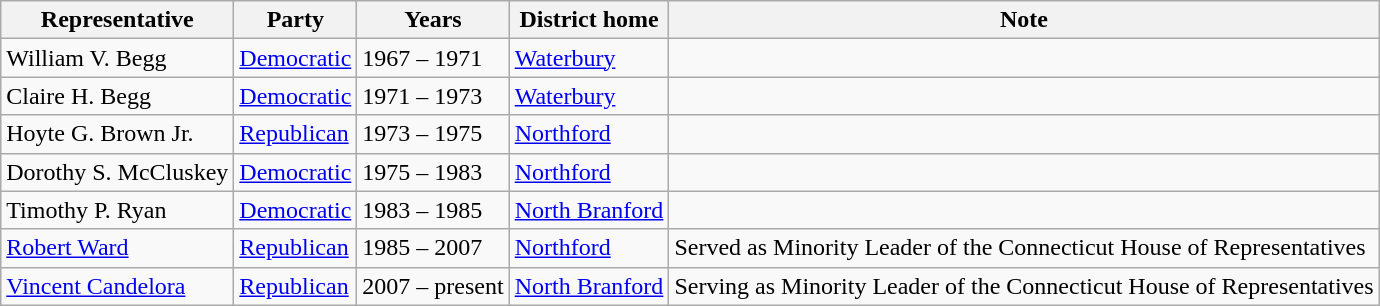<table class=wikitable>
<tr valign=bottom>
<th>Representative</th>
<th>Party</th>
<th>Years</th>
<th>District home</th>
<th>Note</th>
</tr>
<tr>
<td>William V. Begg</td>
<td><a href='#'>Democratic</a></td>
<td>1967 – 1971</td>
<td><a href='#'>Waterbury</a></td>
<td></td>
</tr>
<tr>
<td>Claire H. Begg</td>
<td><a href='#'>Democratic</a></td>
<td>1971 – 1973</td>
<td><a href='#'>Waterbury</a></td>
<td></td>
</tr>
<tr>
<td>Hoyte G. Brown Jr.</td>
<td><a href='#'>Republican</a></td>
<td>1973 – 1975</td>
<td><a href='#'>Northford</a></td>
<td></td>
</tr>
<tr>
<td>Dorothy S. McCluskey</td>
<td><a href='#'>Democratic</a></td>
<td>1975 – 1983</td>
<td><a href='#'>Northford</a></td>
<td></td>
</tr>
<tr>
<td>Timothy P. Ryan</td>
<td><a href='#'>Democratic</a></td>
<td>1983 – 1985</td>
<td><a href='#'>North Branford</a></td>
<td></td>
</tr>
<tr>
<td><a href='#'>Robert Ward</a></td>
<td><a href='#'>Republican</a></td>
<td>1985 – 2007</td>
<td><a href='#'>Northford</a></td>
<td>Served as Minority Leader of the Connecticut House of Representatives</td>
</tr>
<tr>
<td><a href='#'>Vincent Candelora</a></td>
<td><a href='#'>Republican</a></td>
<td>2007 – present</td>
<td><a href='#'>North Branford</a></td>
<td>Serving as Minority Leader of the Connecticut House of Representatives</td>
</tr>
</table>
